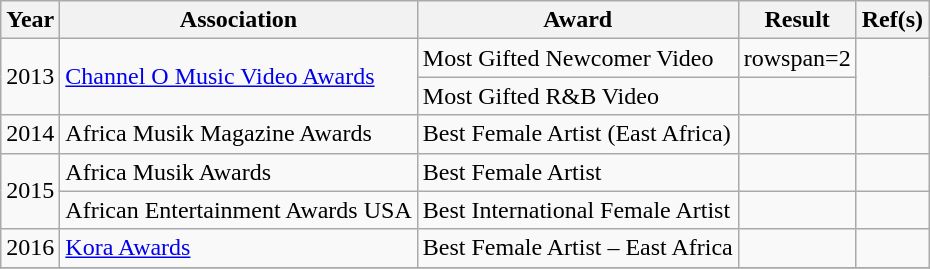<table class="wikitable">
<tr>
<th>Year</th>
<th>Association</th>
<th>Award</th>
<th>Result</th>
<th>Ref(s)</th>
</tr>
<tr>
<td rowspan=2>2013</td>
<td rowspan=2><a href='#'>Channel O Music Video Awards</a></td>
<td>Most Gifted Newcomer Video</td>
<td>rowspan=2 </td>
<td rowspan=2></td>
</tr>
<tr>
<td>Most Gifted R&B Video</td>
</tr>
<tr>
<td>2014</td>
<td>Africa Musik Magazine Awards</td>
<td>Best Female Artist (East Africa)</td>
<td></td>
<td></td>
</tr>
<tr>
<td rowspan=2>2015</td>
<td>Africa Musik Awards</td>
<td>Best Female Artist</td>
<td></td>
<td></td>
</tr>
<tr>
<td>African Entertainment Awards USA</td>
<td>Best International Female Artist</td>
<td></td>
<td></td>
</tr>
<tr>
<td>2016</td>
<td><a href='#'>Kora Awards</a></td>
<td>Best Female Artist – East Africa</td>
<td></td>
<td></td>
</tr>
<tr>
</tr>
</table>
